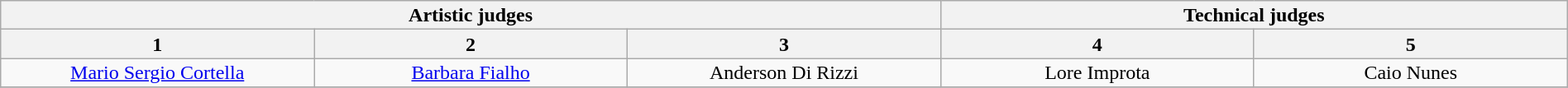<table class="wikitable" style="font-size:100%; line-height:16px; text-align:center" width="100%">
<tr>
<th colspan=3>Artistic judges</th>
<th colspan=2>Technical judges</th>
</tr>
<tr>
<th width="20.0%">1</th>
<th width="20.0%">2</th>
<th width="20.0%">3</th>
<th width="20.0%">4</th>
<th width="20.0%">5</th>
</tr>
<tr>
<td><a href='#'>Mario Sergio Cortella</a></td>
<td><a href='#'>Barbara Fialho</a></td>
<td>Anderson Di Rizzi</td>
<td>Lore Improta</td>
<td>Caio Nunes</td>
</tr>
<tr>
</tr>
</table>
